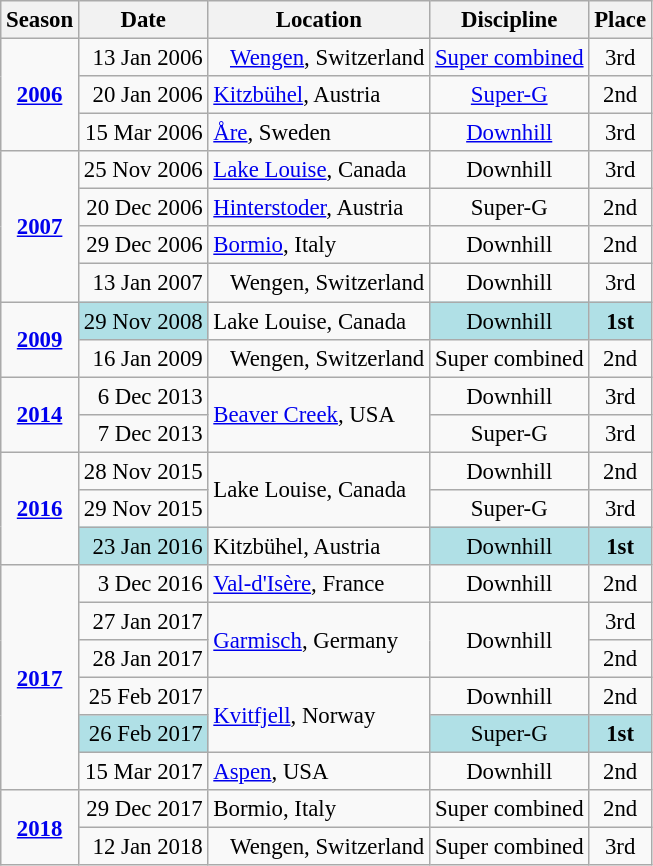<table class="wikitable" style="font-size:95%;">
<tr>
<th>Season</th>
<th>Date</th>
<th>Location</th>
<th>Discipline</th>
<th>Place</th>
</tr>
<tr>
<td rowspan=3 align=center><strong><a href='#'>2006</a></strong></td>
<td align=right>13 Jan 2006</td>
<td align=left>   <a href='#'>Wengen</a>, Switzerland</td>
<td align=center><a href='#'>Super combined</a></td>
<td align=center>3rd</td>
</tr>
<tr>
<td align=right>20 Jan 2006</td>
<td align=left> <a href='#'>Kitzbühel</a>, Austria</td>
<td align=center><a href='#'>Super-G</a></td>
<td align=center>2nd</td>
</tr>
<tr>
<td align=right>15 Mar 2006</td>
<td align=left> <a href='#'>Åre</a>, Sweden</td>
<td align=center><a href='#'>Downhill</a></td>
<td align=center>3rd</td>
</tr>
<tr>
<td rowspan=4 align=center><strong><a href='#'>2007</a></strong></td>
<td align=right>25 Nov 2006</td>
<td align=left> <a href='#'>Lake Louise</a>, Canada</td>
<td align=center>Downhill</td>
<td align=center>3rd</td>
</tr>
<tr>
<td align=right>20 Dec 2006</td>
<td align=left> <a href='#'>Hinterstoder</a>, Austria</td>
<td align=center>Super-G</td>
<td align=center>2nd</td>
</tr>
<tr>
<td align=right>29 Dec 2006</td>
<td align=left> <a href='#'>Bormio</a>, Italy</td>
<td align=center>Downhill</td>
<td align=center>2nd</td>
</tr>
<tr>
<td align=right>13 Jan 2007</td>
<td align=left>   Wengen, Switzerland</td>
<td align=center>Downhill</td>
<td align=center>3rd</td>
</tr>
<tr>
<td rowspan=2 align=center><strong><a href='#'>2009</a></strong></td>
<td bgcolor="#BOEOE6" align=right>29 Nov 2008</td>
<td align=left> Lake Louise, Canada</td>
<td bgcolor="#BOEOE6" align=center>Downhill</td>
<td bgcolor="#BOEOE6" align=center><strong>1st</strong></td>
</tr>
<tr>
<td align=right>16 Jan 2009</td>
<td align=left>   Wengen, Switzerland</td>
<td align=center>Super combined</td>
<td align=center>2nd</td>
</tr>
<tr>
<td rowspan=2 align=center><strong><a href='#'>2014</a></strong></td>
<td align=right>6 Dec 2013</td>
<td rowspan=2 align=left> <a href='#'>Beaver Creek</a>, USA</td>
<td align=center>Downhill</td>
<td align=center>3rd</td>
</tr>
<tr>
<td align=right>7 Dec 2013</td>
<td align=center>Super-G</td>
<td align=center>3rd</td>
</tr>
<tr>
<td rowspan=3 align=center><strong><a href='#'>2016</a></strong></td>
<td align=right>28 Nov 2015</td>
<td rowspan=2 align=left> Lake Louise, Canada</td>
<td align=center>Downhill</td>
<td align=center>2nd</td>
</tr>
<tr>
<td align=right>29 Nov 2015</td>
<td align=center>Super-G</td>
<td align=center>3rd</td>
</tr>
<tr>
<td bgcolor="#BOEOE6" align=right>23 Jan 2016</td>
<td align=left> Kitzbühel, Austria</td>
<td bgcolor="#BOEOE6" align=center>Downhill</td>
<td bgcolor="#BOEOE6" align=center><strong>1st</strong></td>
</tr>
<tr>
<td rowspan=6 align=center><strong><a href='#'>2017</a></strong></td>
<td align=right>3 Dec 2016</td>
<td align=left> <a href='#'>Val-d'Isère</a>, France</td>
<td align=center>Downhill</td>
<td align=center>2nd</td>
</tr>
<tr>
<td align=right>27 Jan 2017</td>
<td rowspan=2 align=left> <a href='#'>Garmisch</a>, Germany</td>
<td rowspan=2 align=center>Downhill</td>
<td align=center>3rd</td>
</tr>
<tr>
<td align=right>28 Jan 2017</td>
<td align=center>2nd</td>
</tr>
<tr>
<td align=right>25 Feb 2017</td>
<td rowspan=2 align=left> <a href='#'>Kvitfjell</a>, Norway</td>
<td align=center>Downhill</td>
<td align=center>2nd</td>
</tr>
<tr>
<td bgcolor="#BOEOE6" align=right>26 Feb 2017</td>
<td bgcolor="#BOEOE6" align=center>Super-G</td>
<td bgcolor="#BOEOE6" align=center><strong>1st</strong></td>
</tr>
<tr>
<td align=right>15 Mar 2017</td>
<td align=left> <a href='#'>Aspen</a>, USA</td>
<td align=center>Downhill</td>
<td align=center>2nd</td>
</tr>
<tr>
<td rowspan=2 align=center><strong><a href='#'>2018</a></strong></td>
<td align=right>29 Dec 2017</td>
<td align=left> Bormio, Italy</td>
<td align=center>Super combined</td>
<td align=center>2nd</td>
</tr>
<tr>
<td align=right>12 Jan 2018</td>
<td align=left>   Wengen, Switzerland</td>
<td align=center>Super combined</td>
<td align=center>3rd</td>
</tr>
</table>
